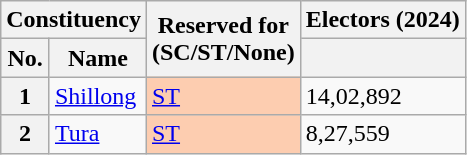<table class="wikitable sortable">
<tr>
<th scope=colgroup colspan="2">Constituency</th>
<th scope=col rowspan=2>Reserved for<br>(SC/ST/None)</th>
<th>Electors (2024)</th>
</tr>
<tr>
<th scope=col>No.</th>
<th scope=col>Name</th>
<th></th>
</tr>
<tr>
<th scope=row>1</th>
<td><a href='#'>Shillong</a></td>
<td style="background:#fdcdb0;"><a href='#'>ST</a></td>
<td>14,02,892</td>
</tr>
<tr>
<th scope=row>2</th>
<td><a href='#'>Tura</a></td>
<td style="background:#fdcdb0;"><a href='#'>ST</a></td>
<td>8,27,559</td>
</tr>
</table>
